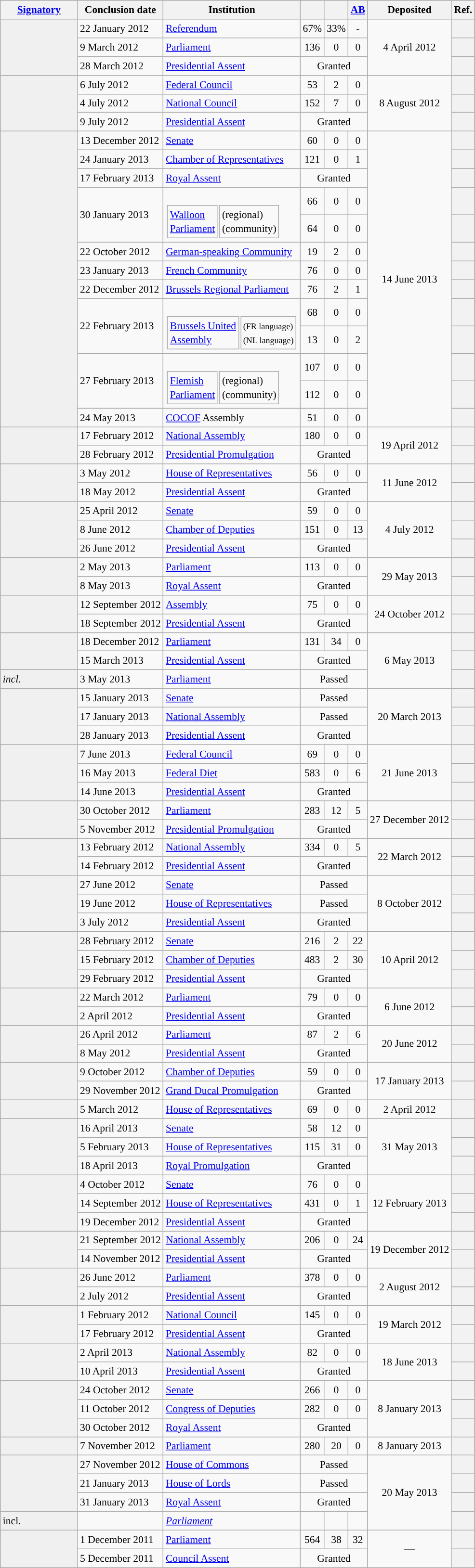<table class="wikitable" style="font-size:90%; white-space:nowrap; line-height:1.33;">
<tr>
<th style="width:100px;"><a href='#'>Signatory</a></th>
<th>Conclusion date</th>
<th>Institution</th>
<th></th>
<th></th>
<th><a href='#'>AB</a></th>
<th>Deposited</th>
<th>Ref.</th>
</tr>
<tr>
<td rowspan="3" style="background:#F0F0F0"><strong></strong></td>
<td>22 January 2012</td>
<td><a href='#'>Referendum</a></td>
<td style="text-align:center">67%</td>
<td style="text-align:center">33%</td>
<td style="text-align:center">-</td>
<td rowspan="3" style="text-align:center">4 April 2012</td>
<th></th>
</tr>
<tr>
<td>9 March 2012</td>
<td><a href='#'>Parliament</a></td>
<td style="text-align:center">136</td>
<td style="text-align:center">0</td>
<td style="text-align:center">0</td>
<th></th>
</tr>
<tr>
<td>28 March 2012</td>
<td><a href='#'>Presidential Assent</a></td>
<td style="text-align:center" colspan="3">Granted</td>
<th></th>
</tr>
<tr>
<td rowspan="3" style="background:#F0F0F0"><strong></strong></td>
<td>6 July 2012</td>
<td><a href='#'>Federal Council</a></td>
<td style="text-align:center">53</td>
<td style="text-align:center">2</td>
<td style="text-align:center">0</td>
<td rowspan="3" style="text-align:center">8 August 2012</td>
<th></th>
</tr>
<tr>
<td>4 July 2012</td>
<td><a href='#'>National Council</a></td>
<td style="text-align:center">152</td>
<td style="text-align:center">7</td>
<td style="text-align:center">0</td>
<th></th>
</tr>
<tr>
<td>9 July 2012</td>
<td><a href='#'>Presidential Assent</a></td>
<td style="text-align:center" colspan="3">Granted</td>
<th></th>
</tr>
<tr>
<td rowspan="13" style="background:#F0F0F0"><strong></strong></td>
<td>13 December 2012</td>
<td><a href='#'>Senate</a></td>
<td style="text-align:center">60</td>
<td style="text-align:center">0</td>
<td style="text-align:center">0</td>
<td rowspan="13" style="text-align:center;">14 June 2013</td>
<th></th>
</tr>
<tr>
<td>24 January 2013</td>
<td><a href='#'>Chamber of Representatives</a></td>
<td style="text-align:center">121</td>
<td style="text-align:center">0</td>
<td style="text-align:center">1</td>
<th></th>
</tr>
<tr>
<td>17 February 2013</td>
<td><a href='#'>Royal Assent</a></td>
<td style="text-align:center" colspan="3">Granted</td>
<th></th>
</tr>
<tr>
<td rowspan="2">30 January 2013</td>
<td rowspan="2"><br><table>
<tr>
<td><a href='#'>Walloon<br>Parliament</a></td>
<td>(regional)<br>(community)</td>
</tr>
</table>
</td>
<td style="text-align:center">66</td>
<td style="text-align:center">0</td>
<td style="text-align:center">0</td>
<th></th>
</tr>
<tr>
<td style="text-align:center">64</td>
<td style="text-align:center">0</td>
<td style="text-align:center">0</td>
<th></th>
</tr>
<tr>
<td>22 October 2012</td>
<td><a href='#'>German-speaking Community</a></td>
<td style="text-align:center">19</td>
<td style="text-align:center">2</td>
<td style="text-align:center">0</td>
<th></th>
</tr>
<tr>
<td>23 January 2013</td>
<td><a href='#'>French Community</a></td>
<td style="text-align:center">76</td>
<td style="text-align:center">0</td>
<td style="text-align:center">0</td>
<th></th>
</tr>
<tr>
<td>22 December 2012</td>
<td><a href='#'>Brussels Regional Parliament</a></td>
<td style="text-align:center">76</td>
<td style="text-align:center">2</td>
<td style="text-align:center">1</td>
<th></th>
</tr>
<tr>
<td rowspan="2">22 February 2013</td>
<td rowspan="2"><br><table>
<tr>
<td><a href='#'>Brussels United<br>Assembly</a> </td>
<td><small>(FR language)</small><br><small>(NL language)</small></td>
</tr>
</table>
</td>
<td style="text-align:center">68</td>
<td style="text-align:center">0</td>
<td style="text-align:center">0</td>
<th></th>
</tr>
<tr>
<td style="text-align:center">13</td>
<td style="text-align:center">0</td>
<td style="text-align:center">2</td>
<th></th>
</tr>
<tr>
<td rowspan="2">27 February 2013</td>
<td rowspan="2"><br><table>
<tr>
<td><a href='#'>Flemish<br>Parliament</a></td>
<td>(regional)<br>(community)</td>
</tr>
</table>
</td>
<td style="text-align:center">107</td>
<td style="text-align:center">0</td>
<td style="text-align:center">0</td>
<th></th>
</tr>
<tr>
<td style="text-align:center">112</td>
<td style="text-align:center">0</td>
<td style="text-align:center">0</td>
<th></th>
</tr>
<tr>
<td>24 May 2013</td>
<td><a href='#'>COCOF</a> Assembly</td>
<td style="text-align:center">51</td>
<td style="text-align:center">0</td>
<td style="text-align:center">0</td>
<th></th>
</tr>
<tr>
<td rowspan="2" style="background:#F0F0F0"><strong></strong></td>
<td>17 February 2012</td>
<td><a href='#'>National Assembly</a></td>
<td style="text-align:center">180</td>
<td style="text-align:center">0</td>
<td style="text-align:center">0</td>
<td rowspan="2" style="text-align:center">19 April 2012</td>
<th></th>
</tr>
<tr>
<td>28 February 2012</td>
<td><a href='#'>Presidential Promulgation</a></td>
<td style="text-align:center" colspan="3">Granted</td>
<th></th>
</tr>
<tr>
<td rowspan="2" style="background:#F0F0F0"><strong></strong></td>
<td>3 May 2012</td>
<td><a href='#'>House of Representatives</a></td>
<td style="text-align:center">56</td>
<td style="text-align:center">0</td>
<td style="text-align:center">0</td>
<td rowspan="2" style="text-align:center">11 June 2012</td>
<th></th>
</tr>
<tr>
<td>18 May 2012</td>
<td><a href='#'>Presidential Assent</a></td>
<td style="text-align:center" colspan="3">Granted</td>
<th></th>
</tr>
<tr>
<td rowspan="3" style="background:#F0F0F0"><strong></strong></td>
<td>25 April 2012</td>
<td><a href='#'>Senate</a></td>
<td style="text-align:center">59</td>
<td style="text-align:center">0</td>
<td style="text-align:center">0</td>
<td rowspan="3" style="text-align:center">4 July 2012</td>
<th></th>
</tr>
<tr>
<td>8 June 2012</td>
<td><a href='#'>Chamber of Deputies</a></td>
<td style="text-align:center">151</td>
<td style="text-align:center">0</td>
<td style="text-align:center">13</td>
<th></th>
</tr>
<tr>
<td>26 June 2012</td>
<td><a href='#'>Presidential Assent</a></td>
<td style="text-align:center" colspan="3">Granted</td>
<th></th>
</tr>
<tr>
<td rowspan="2" style="background:#F0F0F0"><strong></strong></td>
<td>2 May 2013</td>
<td><a href='#'>Parliament</a></td>
<td style="text-align:center">113</td>
<td style="text-align:center">0</td>
<td style="text-align:center">0</td>
<td rowspan="2" style="text-align:center">29 May 2013</td>
<th></th>
</tr>
<tr>
<td>8 May 2013</td>
<td><a href='#'>Royal Assent</a></td>
<td style="text-align:center" colspan="3">Granted</td>
<th></th>
</tr>
<tr>
<td rowspan="2"  style="background:#F0F0F0"><strong></strong></td>
<td>12 September 2012</td>
<td><a href='#'>Assembly</a></td>
<td style="text-align:center">75</td>
<td style="text-align:center">0</td>
<td style="text-align:center">0</td>
<td rowspan="2" style="text-align:center;">24 October 2012</td>
<th></th>
</tr>
<tr>
<td>18 September 2012</td>
<td><a href='#'>Presidential Assent</a></td>
<td style="text-align:center" colspan="3">Granted</td>
<th></th>
</tr>
<tr>
<td rowspan="2" style="background:#F0F0F0"><strong></strong></td>
<td>18 December 2012</td>
<td><a href='#'>Parliament</a></td>
<td style="text-align:center">131</td>
<td style="text-align:center">34</td>
<td style="text-align:center">0</td>
<td rowspan="3" style="text-align:center;">6 May 2013</td>
<th></th>
</tr>
<tr>
<td>15 March 2013</td>
<td><a href='#'>Presidential Assent</a></td>
<td style="text-align:center" colspan="3">Granted</td>
<th></th>
</tr>
<tr>
<td style="background:#f0f0f0;"><em>incl. <strong><strong><em></td>
<td>3 May 2013</td>
<td></em><a href='#'>Parliament</a><em></td>
<td style="text-align:center" colspan="3">Passed</td>
<th></th>
</tr>
<tr>
<td rowspan="3" style="background:#F0F0F0"></strong><strong></td>
<td>15 January 2013</td>
<td><a href='#'>Senate</a></td>
<td style="text-align:center" colspan="3">Passed</td>
<td rowspan="3" style="text-align:center;">20 March 2013</td>
<th></th>
</tr>
<tr>
<td>17 January 2013</td>
<td><a href='#'>National Assembly</a></td>
<td style="text-align:center" colspan="3">Passed</td>
<th></th>
</tr>
<tr>
<td>28 January 2013</td>
<td><a href='#'>Presidential Assent</a></td>
<td style="text-align:center" colspan="3">Granted</td>
<th></th>
</tr>
<tr>
<td rowspan="3" style="background:#F0F0F0; text-align:left"></strong><strong></td>
<td>7 June 2013</td>
<td><a href='#'>Federal Council</a></td>
<td style="text-align:center">69</td>
<td style="text-align:center">0</td>
<td style="text-align:center">0</td>
<td rowspan="3" style="text-align:center;">21 June 2013</td>
<th></th>
</tr>
<tr>
<td>16 May 2013</td>
<td><a href='#'>Federal Diet</a></td>
<td style="text-align:center">583</td>
<td style="text-align:center">0</td>
<td style="text-align:center">6</td>
<th></th>
</tr>
<tr>
<td>14 June 2013</td>
<td><a href='#'>Presidential Assent</a></td>
<td style="text-align:center" colspan="3">Granted</td>
<th></th>
</tr>
<tr>
</tr>
<tr>
<td style="background:#F0F0F0" rowspan="2"></strong><strong></td>
<td>30 October 2012</td>
<td><a href='#'>Parliament</a></td>
<td style="text-align:center">283</td>
<td style="text-align:center">12</td>
<td style="text-align:center">5</td>
<td style="text-align:center" rowspan="2">27 December 2012</td>
<th></th>
</tr>
<tr>
<td>5 November 2012</td>
<td><a href='#'>Presidential Promulgation</a></td>
<td style="text-align:center"  colspan="3">Granted</td>
<th></th>
</tr>
<tr>
<td rowspan="2"  style="background:#F0F0F0"></strong><strong></td>
<td>13 February 2012</td>
<td><a href='#'>National Assembly</a></td>
<td style="text-align:center">334</td>
<td style="text-align:center">0</td>
<td style="text-align:center">5</td>
<td rowspan="2" style="text-align:center">22 March 2012</td>
<th></th>
</tr>
<tr>
<td>14 February 2012</td>
<td><a href='#'>Presidential Assent</a></td>
<td style="text-align:center" colspan="3">Granted</td>
<th></th>
</tr>
<tr>
<td rowspan="3" style="background:#F0F0F0; text-align:left"></strong><strong></td>
<td>27 June 2012</td>
<td><a href='#'>Senate</a></td>
<td style="text-align:center" colspan="3">Passed</td>
<td style="text-align:center" rowspan="3">8 October 2012</td>
<th></th>
</tr>
<tr>
<td>19 June 2012</td>
<td><a href='#'>House of Representatives</a></td>
<td style="text-align:center" colspan="3">Passed</td>
<th></th>
</tr>
<tr>
<td>3 July 2012</td>
<td><a href='#'>Presidential Assent</a></td>
<td style="text-align:center" colspan="3">Granted</td>
<th></th>
</tr>
<tr>
<td rowspan="3" style="background:#F0F0F0"></strong><strong></td>
<td>28 February 2012</td>
<td><a href='#'>Senate</a></td>
<td style="text-align:center">216</td>
<td style="text-align:center">2</td>
<td style="text-align:center">22</td>
<td rowspan=3 style="text-align:center">10 April 2012</td>
<th></th>
</tr>
<tr>
<td>15 February 2012</td>
<td><a href='#'>Chamber of Deputies</a></td>
<td style="text-align:center">483</td>
<td style="text-align:center">2</td>
<td style="text-align:center">30</td>
<th></th>
</tr>
<tr>
<td>29 February 2012</td>
<td><a href='#'>Presidential Assent</a></td>
<td style="text-align:center" colspan="3">Granted</td>
<th></th>
</tr>
<tr>
<td rowspan="2" style="background: #F0F0F0"></strong><strong></td>
<td>22 March 2012</td>
<td><a href='#'>Parliament</a></td>
<td style="text-align:center">79</td>
<td style="text-align:center">0</td>
<td style="text-align:center">0</td>
<td rowspan=2 style="text-align:center">6 June 2012</td>
<th></th>
</tr>
<tr>
<td>2 April 2012</td>
<td><a href='#'>Presidential Assent</a></td>
<td style="text-align:center" colspan="3">Granted</td>
<th></th>
</tr>
<tr>
<td rowspan="2" style="background:#F0F0F0"></strong><strong></td>
<td>26 April 2012</td>
<td><a href='#'>Parliament</a></td>
<td style="text-align:center">87</td>
<td style="text-align:center">2</td>
<td style="text-align:center">6</td>
<td rowspan="2" style="text-align:center">20 June 2012</td>
<th></th>
</tr>
<tr>
<td>8 May 2012</td>
<td><a href='#'>Presidential Assent</a></td>
<td style="text-align:center" colspan="3">Granted</td>
<th></th>
</tr>
<tr>
<td rowspan="2" style="background:#F0F0F0"></strong><strong></td>
<td>9 October 2012</td>
<td><a href='#'>Chamber of Deputies</a></td>
<td style="text-align:center">59</td>
<td style="text-align:center">0</td>
<td style="text-align:center">0</td>
<td rowspan="2" style="text-align:center">17 January 2013</td>
<th></th>
</tr>
<tr>
<td>29 November 2012</td>
<td><a href='#'>Grand Ducal Promulgation</a></td>
<td style="text-align:center" colspan="3">Granted</td>
<th></th>
</tr>
<tr>
<td style="background:#F0F0F0"></strong><strong></td>
<td>5 March 2012</td>
<td><a href='#'>House of Representatives</a></td>
<td style="text-align:center">69</td>
<td style="text-align:center">0</td>
<td style="text-align:center">0</td>
<td style="text-align:center">2 April 2012</td>
<th></th>
</tr>
<tr>
<td rowspan="3" style="background:#F0F0F0"></strong><strong></td>
<td>16 April 2013</td>
<td><a href='#'>Senate</a></td>
<td style="text-align:center">58</td>
<td style="text-align:center">12</td>
<td style="text-align:center">0</td>
<td rowspan="3" style="text-align:center;">31 May 2013</td>
<th></th>
</tr>
<tr>
<td>5 February 2013</td>
<td><a href='#'>House of Representatives</a></td>
<td style="text-align:center">115</td>
<td style="text-align:center">31</td>
<td style="text-align:center">0</td>
<th></th>
</tr>
<tr>
<td>18 April 2013</td>
<td><a href='#'>Royal Promulgation</a></td>
<td style="text-align:center" colspan="3">Granted</td>
<th></th>
</tr>
<tr>
<td rowspan="3" style="background:#F0F0F0"></strong><strong></td>
<td>4 October 2012</td>
<td><a href='#'>Senate</a></td>
<td style="text-align:center">76</td>
<td style="text-align:center">0</td>
<td style="text-align:center">0</td>
<td rowspan="3" style="text-align:center;">12 February 2013</td>
<th></th>
</tr>
<tr>
<td>14 September 2012</td>
<td><a href='#'>House of Representatives</a></td>
<td style="text-align:center">431</td>
<td style="text-align:center">0</td>
<td style="text-align:center">1</td>
<th></th>
</tr>
<tr>
<td>19 December 2012</td>
<td><a href='#'>Presidential Assent</a></td>
<td style="text-align:center" colspan="3">Granted</td>
<th></th>
</tr>
<tr>
<td rowspan="2" style="background:#F0F0F0"></strong><strong></td>
<td>21 September 2012</td>
<td><a href='#'>National Assembly</a></td>
<td style="text-align:center">206</td>
<td style="text-align:center">0</td>
<td style="text-align:center">24</td>
<td rowspan="2" style="text-align:center">19 December 2012</td>
<th></th>
</tr>
<tr>
<td>14 November 2012</td>
<td><a href='#'>Presidential Assent</a></td>
<td style="text-align:center" colspan="3">Granted</td>
<th></th>
</tr>
<tr>
<td rowspan="2" style="background:#F0F0F0"></strong><strong></td>
<td>26 June 2012</td>
<td><a href='#'>Parliament</a></td>
<td style="text-align:center">378</td>
<td style="text-align:center">0</td>
<td style="text-align:center">0</td>
<td rowspan="2" style="text-align:center">2 August 2012</td>
<th></th>
</tr>
<tr>
<td>2 July 2012</td>
<td><a href='#'>Presidential Assent</a></td>
<td style="text-align:center" colspan="3">Granted</td>
<th></th>
</tr>
<tr>
<td rowspan="2" style="background:#F0F0F0"></strong><strong></td>
<td>1 February 2012</td>
<td><a href='#'>National Council</a></td>
<td style="text-align:center">145</td>
<td style="text-align:center">0</td>
<td style="text-align:center">0</td>
<td rowspan="2" style="text-align:center">19 March 2012</td>
<th></th>
</tr>
<tr>
<td>17 February 2012</td>
<td><a href='#'>Presidential Assent</a></td>
<td style="text-align:center" colspan="3">Granted</td>
<th></th>
</tr>
<tr>
<td rowspan="2" style="background:#F0F0F0"></strong><strong></td>
<td>2 April 2013</td>
<td><a href='#'>National Assembly</a></td>
<td style="text-align:center">82</td>
<td style="text-align:center">0</td>
<td style="text-align:center">0</td>
<td rowspan="2" style="text-align:center">18 June 2013</td>
<th></th>
</tr>
<tr>
<td>10 April 2013</td>
<td><a href='#'>Presidential Assent</a></td>
<td style="text-align:center" colspan="3">Granted</td>
<th></th>
</tr>
<tr>
<td rowspan="3" style="background:#F0F0F0"></strong><strong></td>
<td>24 October 2012</td>
<td><a href='#'>Senate</a></td>
<td style="text-align:center">266</td>
<td style="text-align:center">0</td>
<td style="text-align:center">0</td>
<td rowspan="3" style="text-align:center;">8 January 2013</td>
<th></th>
</tr>
<tr>
<td>11 October 2012</td>
<td><a href='#'>Congress of Deputies</a></td>
<td style="text-align:center">282</td>
<td style="text-align:center">0</td>
<td style="text-align:center">0</td>
<th></th>
</tr>
<tr>
<td>30 October 2012</td>
<td><a href='#'>Royal Assent</a></td>
<td style="text-align:center" colspan="3">Granted</td>
<th></th>
</tr>
<tr>
<td style="background:#F0F0F0;"></strong><strong></td>
<td>7 November 2012</td>
<td><a href='#'>Parliament</a></td>
<td style="text-align:center">280</td>
<td style="text-align:center">20</td>
<td style="text-align:center">0</td>
<td style="text-align:center;">8 January 2013</td>
<th></th>
</tr>
<tr>
<td rowspan="3" style="background:#F0F0F0"></strong><strong></td>
<td>27 November 2012</td>
<td><a href='#'>House of Commons</a></td>
<td style="text-align:center" colspan="3">Passed</td>
<td rowspan="4" style="text-align:center">20 May 2013</td>
<th></th>
</tr>
<tr>
<td>21 January 2013</td>
<td><a href='#'>House of Lords</a></td>
<td style="text-align:center" colspan="3">Passed</td>
<th></th>
</tr>
<tr>
<td>31 January 2013</td>
<td><a href='#'>Royal Assent</a></td>
<td style="text-align:center" colspan="3">Granted</td>
<th></th>
</tr>
<tr>
<td style="background:#f0f0f0;"></em>incl. </strong></em></strong></td>
<td></td>
<td><em><a href='#'>Parliament</a></em></td>
<td style="text-align:center"></td>
<td style="text-align:center"></td>
<td style="text-align:center"></td>
<th></th>
</tr>
<tr>
<td rowspan="2" style="background:#F0F0F0"><strong></strong></td>
<td>1 December 2011</td>
<td><a href='#'>Parliament</a></td>
<td style="text-align:center">564</td>
<td style="text-align:center">38</td>
<td style="text-align:center">32</td>
<td rowspan="2" style="text-align:center">—</td>
<th></th>
</tr>
<tr>
<td>5 December 2011</td>
<td><a href='#'>Council Assent</a></td>
<td style="text-align:center" colspan="3">Granted</td>
<th></th>
</tr>
</table>
